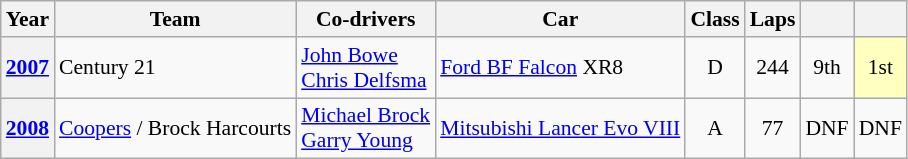<table class="wikitable" style="text-align:center; font-size:90%">
<tr>
<th>Year</th>
<th>Team</th>
<th>Co-drivers</th>
<th>Car</th>
<th>Class</th>
<th>Laps</th>
<th></th>
<th></th>
</tr>
<tr>
<th><a href='#'>2007</a></th>
<td align="left"> Century 21</td>
<td align="left"> <a href='#'>John Bowe</a><br> <a href='#'>Chris Delfsma</a></td>
<td align="left"><a href='#'>Ford BF Falcon</a> XR8</td>
<td>D</td>
<td>244</td>
<td>9th</td>
<td style="background:#ffffbf;">1st</td>
</tr>
<tr>
<th><a href='#'>2008</a></th>
<td align="left"> <a href='#'>Coopers</a> / Brock Harcourts</td>
<td align="left"> <a href='#'>Michael Brock</a><br> <a href='#'>Garry Young</a></td>
<td align="left"><a href='#'>Mitsubishi Lancer Evo VIII</a></td>
<td>A</td>
<td>77</td>
<td>DNF</td>
<td>DNF</td>
</tr>
</table>
